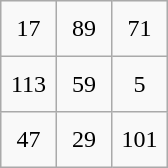<table class="wikitable" style="margin-left:auto;margin-right:auto;text-align:center;width:7em;height:7em;table-layout:fixed;">
<tr>
<td>17</td>
<td>89</td>
<td>71</td>
</tr>
<tr>
<td>113</td>
<td>59</td>
<td>5</td>
</tr>
<tr>
<td>47</td>
<td>29</td>
<td>101</td>
</tr>
</table>
